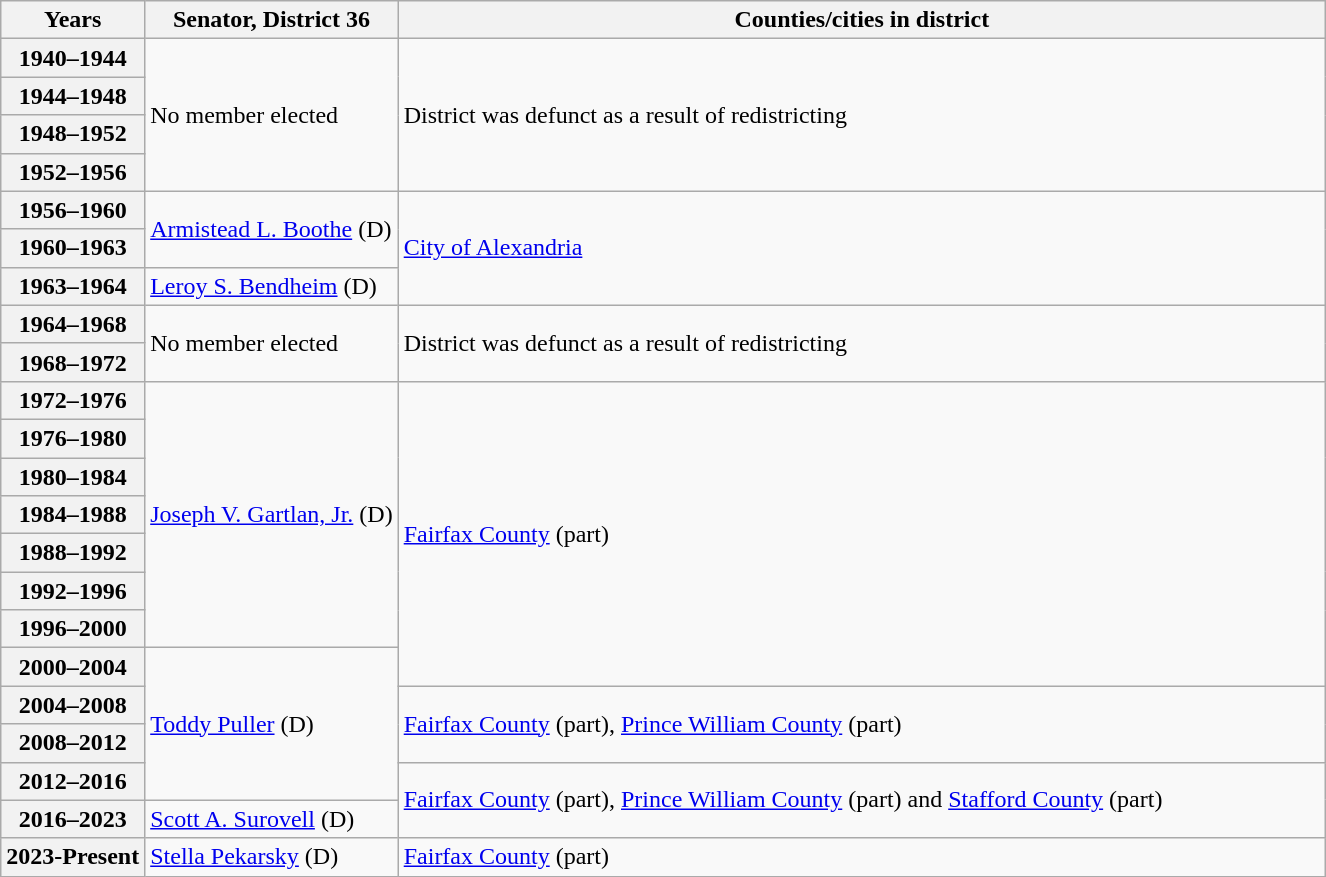<table class="wikitable">
<tr>
<th>Years</th>
<th>Senator, District 36</th>
<th width=70%>Counties/cities in district</th>
</tr>
<tr>
<th>1940–1944</th>
<td rowspan = 4>No member elected</td>
<td rowspan = 4>District was defunct as a result of redistricting</td>
</tr>
<tr>
<th>1944–1948</th>
</tr>
<tr>
<th>1948–1952</th>
</tr>
<tr>
<th>1952–1956</th>
</tr>
<tr>
<th>1956–1960</th>
<td rowspan = 2 ><a href='#'>Armistead L. Boothe</a> (D)</td>
<td rowspan = 3><a href='#'>City of Alexandria</a></td>
</tr>
<tr>
<th>1960–1963</th>
</tr>
<tr>
<th>1963–1964</th>
<td rowspan = 1 ><a href='#'>Leroy S. Bendheim</a> (D)</td>
</tr>
<tr>
<th>1964–1968</th>
<td rowspan = 2>No member elected</td>
<td rowspan = 2>District was defunct as a result of redistricting</td>
</tr>
<tr>
<th>1968–1972</th>
</tr>
<tr>
<th>1972–1976</th>
<td rowspan = 7 ><a href='#'>Joseph V. Gartlan, Jr.</a> (D)</td>
<td rowspan = 8><a href='#'>Fairfax County</a> (part)</td>
</tr>
<tr>
<th>1976–1980</th>
</tr>
<tr>
<th>1980–1984</th>
</tr>
<tr>
<th>1984–1988</th>
</tr>
<tr>
<th>1988–1992</th>
</tr>
<tr>
<th>1992–1996</th>
</tr>
<tr>
<th>1996–2000</th>
</tr>
<tr>
<th>2000–2004</th>
<td rowspan = 4 ><a href='#'>Toddy Puller</a> (D)</td>
</tr>
<tr>
<th>2004–2008</th>
<td rowspan = 2><a href='#'>Fairfax County</a> (part), <a href='#'>Prince William County</a> (part)</td>
</tr>
<tr>
<th>2008–2012</th>
</tr>
<tr>
<th>2012–2016</th>
<td rowspan = 2><a href='#'>Fairfax County</a> (part), <a href='#'>Prince William County</a> (part) and <a href='#'>Stafford County</a> (part)</td>
</tr>
<tr>
<th>2016–2023</th>
<td rowspan = 1 ><a href='#'>Scott A. Surovell</a> (D)</td>
</tr>
<tr>
<th>2023-Present</th>
<td rowspan="1" ><a href='#'>Stella Pekarsky</a> (D)</td>
<td><a href='#'>Fairfax County</a> (part)</td>
</tr>
</table>
